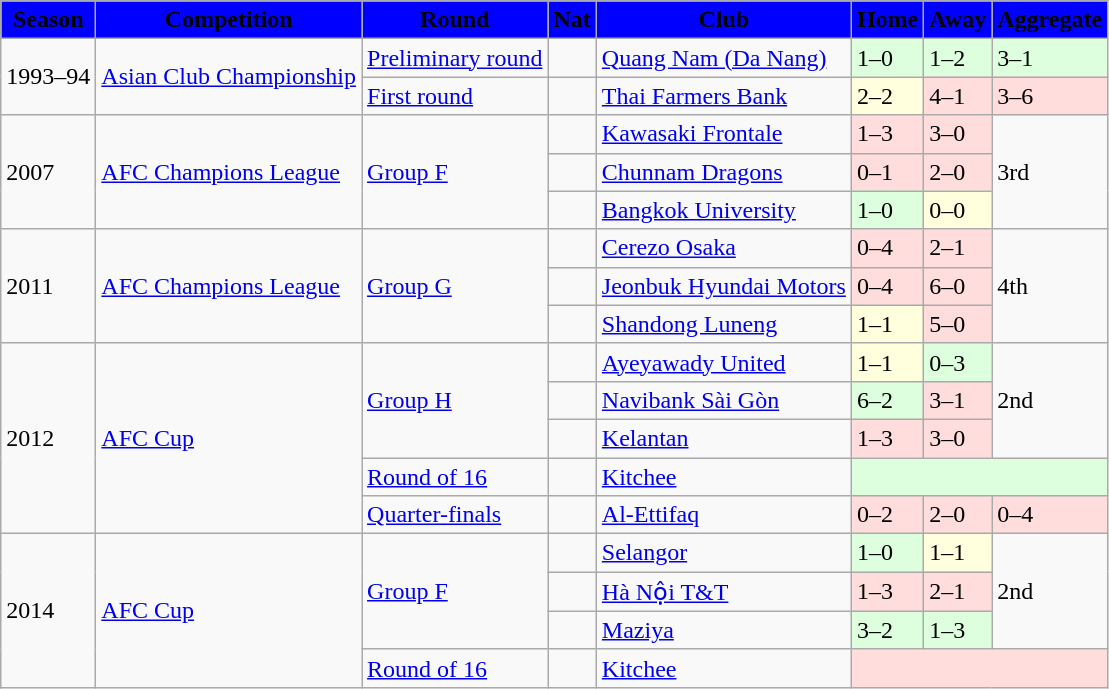<table class="wikitable">
<tr>
<th style="background:blue"><span> Season</span></th>
<th style="background:blue"><span> Competition</span></th>
<th style="background:blue"><span> Round</span></th>
<th style="background:blue"><span> Nat</span></th>
<th style="background:blue"><span> Club</span></th>
<th style="background:blue"><span> Home</span></th>
<th style="background:blue"><span> Away</span></th>
<th style="background:blue"><span> Aggregate</span></th>
</tr>
<tr>
<td rowspan=2>1993–94</td>
<td rowspan=2><a href='#'>Asian Club Championship</a></td>
<td><a href='#'>Preliminary round</a></td>
<td></td>
<td><a href='#'>Quang Nam (Da Nang)</a></td>
<td style="background:#dfd;">1–0</td>
<td style="background:#dfd;">1–2</td>
<td style="background:#dfd;">3–1</td>
</tr>
<tr>
<td><a href='#'>First round</a></td>
<td></td>
<td><a href='#'>Thai Farmers Bank</a></td>
<td style="background:#ffd;">2–2</td>
<td style="background:#fdd;">4–1</td>
<td style="background:#fdd;">3–6</td>
</tr>
<tr>
<td rowspan=3>2007</td>
<td rowspan=3><a href='#'>AFC Champions League</a></td>
<td rowspan=3><a href='#'>Group F</a></td>
<td></td>
<td><a href='#'>Kawasaki Frontale</a></td>
<td style="background:#fdd;">1–3</td>
<td style="background:#fdd;">3–0</td>
<td rowspan="3">3rd</td>
</tr>
<tr>
<td></td>
<td><a href='#'>Chunnam Dragons</a></td>
<td style="background:#fdd;">0–1</td>
<td style="background:#fdd;">2–0</td>
</tr>
<tr>
<td></td>
<td><a href='#'>Bangkok University</a></td>
<td style="background:#dfd;">1–0</td>
<td style="background:#ffd;">0–0</td>
</tr>
<tr>
<td rowspan=3>2011</td>
<td rowspan=3><a href='#'>AFC Champions League</a></td>
<td rowspan=3><a href='#'>Group G</a></td>
<td></td>
<td><a href='#'>Cerezo Osaka</a></td>
<td style="background:#fdd;">0–4</td>
<td style="background:#fdd;">2–1</td>
<td rowspan="3">4th</td>
</tr>
<tr>
<td></td>
<td><a href='#'>Jeonbuk Hyundai Motors</a></td>
<td style="background:#fdd;">0–4</td>
<td style="background:#fdd;">6–0</td>
</tr>
<tr>
<td></td>
<td><a href='#'>Shandong Luneng</a></td>
<td style="background:#ffd;">1–1</td>
<td style="background:#fdd;">5–0</td>
</tr>
<tr>
<td rowspan=5>2012</td>
<td rowspan=5><a href='#'>AFC Cup</a></td>
<td rowspan=3><a href='#'>Group H</a></td>
<td></td>
<td><a href='#'>Ayeyawady United</a></td>
<td style="background:#ffd;">1–1</td>
<td style="background:#dfd;">0–3</td>
<td rowspan="3">2nd</td>
</tr>
<tr>
<td></td>
<td><a href='#'>Navibank Sài Gòn</a></td>
<td style="background:#dfd;">6–2</td>
<td style="background:#fdd;">3–1</td>
</tr>
<tr>
<td></td>
<td><a href='#'>Kelantan</a></td>
<td style="background:#fdd;">1–3</td>
<td style="background:#fdd;">3–0</td>
</tr>
<tr>
<td><a href='#'>Round of 16</a></td>
<td></td>
<td><a href='#'>Kitchee</a></td>
<td colspan="3" style="background:#dfd;"></td>
</tr>
<tr>
<td><a href='#'>Quarter-finals</a></td>
<td></td>
<td><a href='#'>Al-Ettifaq</a></td>
<td style="background:#fdd;">0–2</td>
<td style="background:#fdd;">2–0</td>
<td colspan="3" style="background:#fdd;">0–4</td>
</tr>
<tr>
<td rowspan=4>2014</td>
<td rowspan=4><a href='#'>AFC Cup</a></td>
<td rowspan=3><a href='#'>Group F</a></td>
<td></td>
<td><a href='#'>Selangor</a></td>
<td style="background:#dfd;">1–0</td>
<td style="background:#ffd;">1–1</td>
<td rowspan="3">2nd</td>
</tr>
<tr>
<td></td>
<td><a href='#'>Hà Nội T&T</a></td>
<td style="background:#fdd;">1–3</td>
<td style="background:#fdd;">2–1</td>
</tr>
<tr>
<td></td>
<td><a href='#'>Maziya</a></td>
<td style="background:#dfd;">3–2</td>
<td style="background:#dfd;">1–3</td>
</tr>
<tr>
<td><a href='#'>Round of 16</a></td>
<td></td>
<td><a href='#'>Kitchee</a></td>
<td colspan="3" style="background:#fdd;"></td>
</tr>
</table>
